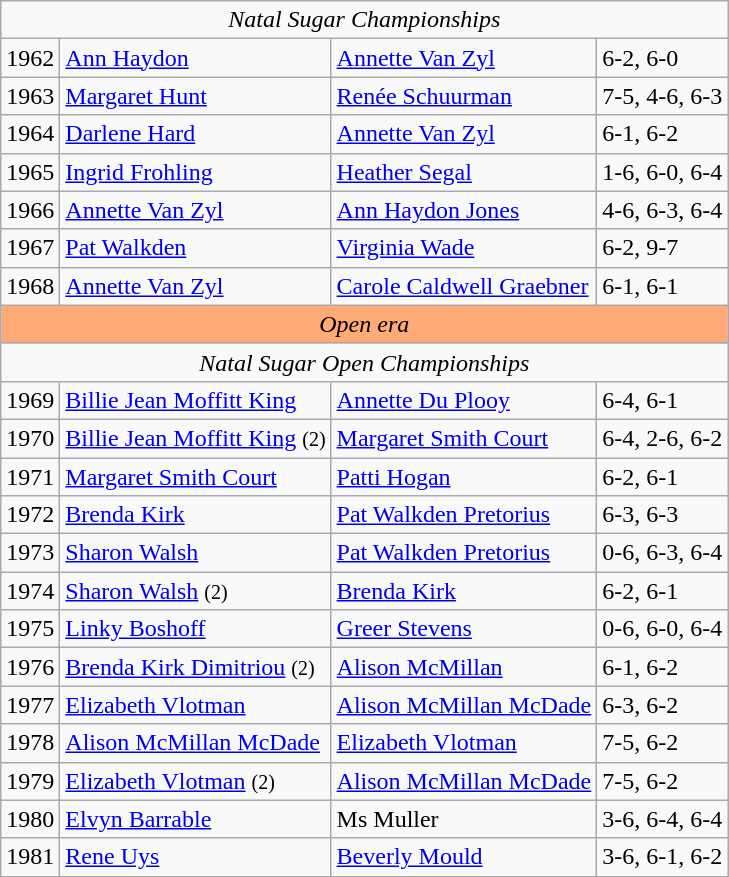<table class="wikitable">
<tr>
<td colspan=4 align=center><em>Natal Sugar Championships</em></td>
</tr>
<tr>
<td>1962</td>
<td> <a href='#'>Ann Haydon</a></td>
<td> <a href='#'>Annette Van Zyl</a></td>
<td>6-2, 6-0</td>
</tr>
<tr>
<td>1963</td>
<td> <a href='#'>Margaret Hunt</a></td>
<td> <a href='#'>Renée Schuurman</a></td>
<td>7-5, 4-6, 6-3</td>
</tr>
<tr>
<td>1964</td>
<td> <a href='#'>Darlene Hard</a></td>
<td> <a href='#'>Annette Van Zyl</a></td>
<td>6-1, 6-2</td>
</tr>
<tr>
<td>1965</td>
<td> <a href='#'>Ingrid Frohling</a></td>
<td> <a href='#'>Heather Segal</a></td>
<td>1-6, 6-0, 6-4</td>
</tr>
<tr>
<td>1966</td>
<td> <a href='#'>Annette Van Zyl</a></td>
<td> <a href='#'>Ann Haydon Jones</a></td>
<td>4-6, 6-3, 6-4</td>
</tr>
<tr>
<td>1967</td>
<td> <a href='#'>Pat Walkden</a></td>
<td> <a href='#'>Virginia Wade</a></td>
<td>6-2, 9-7</td>
</tr>
<tr>
<td>1968</td>
<td> <a href='#'>Annette Van Zyl</a></td>
<td> <a href='#'>Carole Caldwell Graebner</a></td>
<td>6-1, 6-1</td>
</tr>
<tr style=background-color:#ffaa77>
<td colspan=4 align=center><em>Open era </em></td>
</tr>
<tr>
<td colspan=4 align=center><em>Natal Sugar Open Championships</em></td>
</tr>
<tr>
<td>1969</td>
<td> <a href='#'>Billie Jean Moffitt King</a></td>
<td> <a href='#'>Annette Du Plooy</a></td>
<td>6-4, 6-1</td>
</tr>
<tr>
<td>1970</td>
<td> <a href='#'>Billie Jean Moffitt King</a> <small>(2)</small></td>
<td> <a href='#'>Margaret Smith Court</a></td>
<td>6-4, 2-6, 6-2</td>
</tr>
<tr>
<td>1971</td>
<td> <a href='#'>Margaret Smith Court</a></td>
<td> <a href='#'>Patti Hogan</a></td>
<td>6-2, 6-1</td>
</tr>
<tr>
<td>1972</td>
<td> <a href='#'>Brenda Kirk</a></td>
<td> <a href='#'>Pat Walkden Pretorius</a></td>
<td>6-3, 6-3</td>
</tr>
<tr>
<td>1973</td>
<td> <a href='#'>Sharon Walsh</a></td>
<td> <a href='#'>Pat Walkden Pretorius</a></td>
<td>0-6, 6-3, 6-4</td>
</tr>
<tr>
<td>1974</td>
<td> <a href='#'>Sharon Walsh</a> <small>(2)</small></td>
<td> <a href='#'>Brenda Kirk</a></td>
<td>6-2, 6-1</td>
</tr>
<tr>
<td>1975</td>
<td> <a href='#'>Linky Boshoff</a></td>
<td> <a href='#'>Greer Stevens</a></td>
<td>0-6, 6-0, 6-4</td>
</tr>
<tr>
<td>1976</td>
<td> <a href='#'>Brenda Kirk Dimitriou</a> <small>(2)</small></td>
<td> <a href='#'>Alison McMillan</a></td>
<td>6-1, 6-2</td>
</tr>
<tr>
<td>1977</td>
<td> <a href='#'>Elizabeth Vlotman</a></td>
<td> <a href='#'>Alison McMillan McDade</a></td>
<td>6-3, 6-2</td>
</tr>
<tr>
<td>1978</td>
<td> <a href='#'>Alison McMillan McDade</a></td>
<td> <a href='#'>Elizabeth Vlotman</a></td>
<td>7-5, 6-2</td>
</tr>
<tr>
<td>1979</td>
<td> <a href='#'>Elizabeth Vlotman</a> <small>(2)</small></td>
<td> <a href='#'>Alison McMillan McDade</a></td>
<td>7-5, 6-2</td>
</tr>
<tr>
<td>1980</td>
<td> <a href='#'>Elvyn Barrable</a></td>
<td> Ms Muller</td>
<td>3-6, 6-4, 6-4</td>
</tr>
<tr>
<td>1981</td>
<td> <a href='#'>Rene Uys</a></td>
<td> <a href='#'>Beverly Mould</a></td>
<td>3-6, 6-1, 6-2</td>
</tr>
</table>
